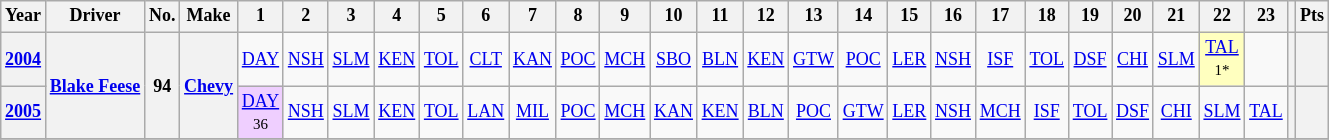<table class="wikitable" style="text-align:center; font-size:75%">
<tr>
<th>Year</th>
<th>Driver</th>
<th>No.</th>
<th>Make</th>
<th>1</th>
<th>2</th>
<th>3</th>
<th>4</th>
<th>5</th>
<th>6</th>
<th>7</th>
<th>8</th>
<th>9</th>
<th>10</th>
<th>11</th>
<th>12</th>
<th>13</th>
<th>14</th>
<th>15</th>
<th>16</th>
<th>17</th>
<th>18</th>
<th>19</th>
<th>20</th>
<th>21</th>
<th>22</th>
<th>23</th>
<th></th>
<th>Pts</th>
</tr>
<tr>
<th><a href='#'>2004</a></th>
<th rowspan=2><a href='#'>Blake Feese</a></th>
<th rowspan=2>94</th>
<th rowspan=2><a href='#'>Chevy</a></th>
<td><a href='#'>DAY</a></td>
<td><a href='#'>NSH</a></td>
<td><a href='#'>SLM</a></td>
<td><a href='#'>KEN</a></td>
<td><a href='#'>TOL</a></td>
<td><a href='#'>CLT</a></td>
<td><a href='#'>KAN</a></td>
<td><a href='#'>POC</a></td>
<td><a href='#'>MCH</a></td>
<td><a href='#'>SBO</a></td>
<td><a href='#'>BLN</a></td>
<td><a href='#'>KEN</a></td>
<td><a href='#'>GTW</a></td>
<td><a href='#'>POC</a></td>
<td><a href='#'>LER</a></td>
<td><a href='#'>NSH</a></td>
<td><a href='#'>ISF</a></td>
<td><a href='#'>TOL</a></td>
<td><a href='#'>DSF</a></td>
<td><a href='#'>CHI</a></td>
<td><a href='#'>SLM</a></td>
<td style="background:#FFFFBF;"><a href='#'>TAL</a><br><small>1*</small></td>
<td></td>
<th></th>
<th></th>
</tr>
<tr>
<th><a href='#'>2005</a></th>
<td style="background:#EFCFFF;"><a href='#'>DAY</a><br><small>36</small></td>
<td><a href='#'>NSH</a></td>
<td><a href='#'>SLM</a></td>
<td><a href='#'>KEN</a></td>
<td><a href='#'>TOL</a></td>
<td><a href='#'>LAN</a></td>
<td><a href='#'>MIL</a></td>
<td><a href='#'>POC</a></td>
<td><a href='#'>MCH</a></td>
<td><a href='#'>KAN</a></td>
<td><a href='#'>KEN</a></td>
<td><a href='#'>BLN</a></td>
<td><a href='#'>POC</a></td>
<td><a href='#'>GTW</a></td>
<td><a href='#'>LER</a></td>
<td><a href='#'>NSH</a></td>
<td><a href='#'>MCH</a></td>
<td><a href='#'>ISF</a></td>
<td><a href='#'>TOL</a></td>
<td><a href='#'>DSF</a></td>
<td><a href='#'>CHI</a></td>
<td><a href='#'>SLM</a></td>
<td><a href='#'>TAL</a></td>
<th></th>
<th></th>
</tr>
<tr>
</tr>
</table>
